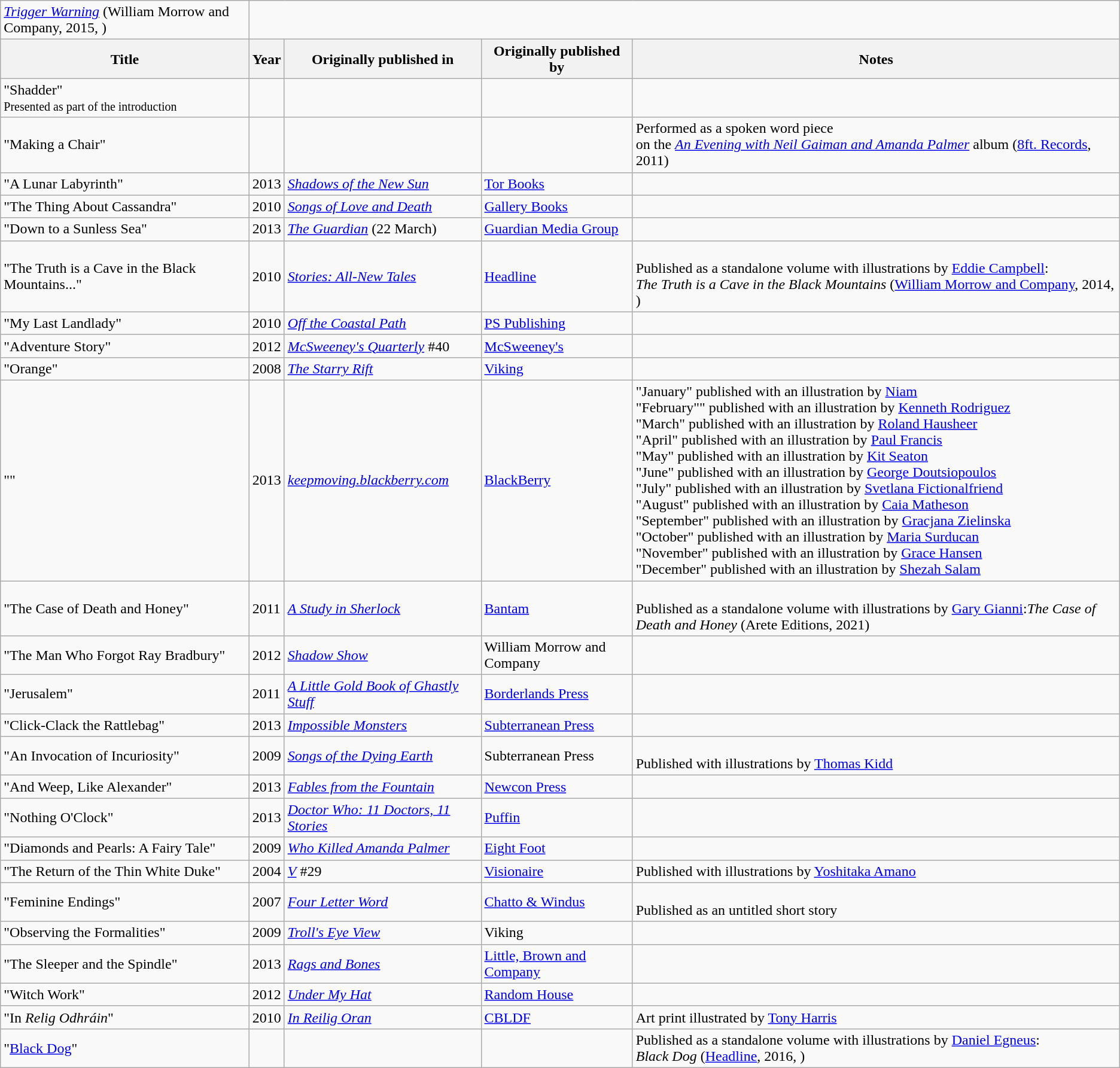<table role="presentation" class="wikitable mw-collapsible autocollapse">
<tr>
<td><em><a href='#'>Trigger Warning</a></em> (William Morrow and Company, 2015, )</td>
</tr>
<tr>
<th>Title</th>
<th>Year</th>
<th>Originally published in</th>
<th>Originally published by</th>
<th>Notes</th>
</tr>
<tr>
<td>"Shadder"<br><small>Presented as part of the introduction</small></td>
<td></td>
<td></td>
<td></td>
<td></td>
</tr>
<tr>
<td>"Making a Chair"</td>
<td></td>
<td></td>
<td></td>
<td>Performed as a spoken word piece<br>on the <em><a href='#'>An Evening with Neil Gaiman and Amanda Palmer</a></em> album (<a href='#'>8ft. Records</a>, 2011)</td>
</tr>
<tr>
<td>"A Lunar Labyrinth"</td>
<td>2013</td>
<td><em><a href='#'>Shadows of the New Sun</a></em></td>
<td><a href='#'>Tor Books</a></td>
<td></td>
</tr>
<tr>
<td>"The Thing About Cassandra"</td>
<td>2010</td>
<td><em><a href='#'>Songs of Love and Death</a></em></td>
<td><a href='#'>Gallery Books</a></td>
<td></td>
</tr>
<tr>
<td>"Down to a Sunless Sea"</td>
<td>2013</td>
<td><em><a href='#'>The Guardian</a></em> (22 March)</td>
<td><a href='#'>Guardian Media Group</a></td>
<td></td>
</tr>
<tr>
<td>"The Truth is a Cave in the Black Mountains..."</td>
<td>2010</td>
<td><em><a href='#'>Stories: All-New Tales</a></em></td>
<td><a href='#'>Headline</a></td>
<td><br>Published as a standalone volume with illustrations by <a href='#'>Eddie Campbell</a>:<br><em>The Truth is a Cave in the Black Mountains</em> (<a href='#'>William Morrow and Company</a>, 2014, )</td>
</tr>
<tr>
<td>"My Last Landlady"</td>
<td>2010</td>
<td><em><a href='#'>Off the Coastal Path</a></em></td>
<td><a href='#'>PS Publishing</a></td>
<td></td>
</tr>
<tr>
<td>"Adventure Story"</td>
<td>2012</td>
<td><em><a href='#'>McSweeney's Quarterly</a></em> #40</td>
<td><a href='#'>McSweeney's</a></td>
<td></td>
</tr>
<tr>
<td>"Orange"</td>
<td>2008</td>
<td><em><a href='#'>The Starry Rift</a></em></td>
<td><a href='#'>Viking</a></td>
<td></td>
</tr>
<tr>
<td>""</td>
<td>2013</td>
<td><em><a href='#'>keepmoving.blackberry.com</a></em></td>
<td><a href='#'>BlackBerry</a></td>
<td>"January" published with an illustration by <a href='#'>Niam</a><br>"February"" published with an illustration by <a href='#'>Kenneth Rodriguez</a><br>"March" published with an illustration by <a href='#'>Roland Hausheer</a><br>"April" published with an illustration by <a href='#'>Paul Francis</a><br>"May" published with an illustration by <a href='#'>Kit Seaton</a><br>"June" published with an illustration by <a href='#'>George Doutsiopoulos</a><br>"July" published with an illustration by <a href='#'>Svetlana Fictionalfriend</a><br>"August" published with an illustration by <a href='#'>Caia Matheson</a><br>"September" published with an illustration by <a href='#'>Gracjana Zielinska</a><br>"October" published with an illustration by <a href='#'>Maria Surducan</a><br>"November" published with an illustration by <a href='#'>Grace Hansen</a><br>"December" published with an illustration by <a href='#'>Shezah Salam</a></td>
</tr>
<tr>
<td>"The Case of Death and Honey"</td>
<td>2011</td>
<td><em><a href='#'>A Study in Sherlock</a></em></td>
<td><a href='#'>Bantam</a></td>
<td><br>Published as a standalone volume with illustrations by <a href='#'>Gary Gianni</a>:<em>The Case of Death and Honey</em> (Arete Editions, 2021)</td>
</tr>
<tr>
<td>"The Man Who Forgot Ray Bradbury"</td>
<td>2012</td>
<td><em><a href='#'>Shadow Show</a></em></td>
<td>William Morrow and Company</td>
<td></td>
</tr>
<tr>
<td>"Jerusalem"</td>
<td>2011</td>
<td><em><a href='#'>A Little Gold Book of Ghastly Stuff</a></em></td>
<td><a href='#'>Borderlands Press</a></td>
<td></td>
</tr>
<tr>
<td>"Click-Clack the Rattlebag"</td>
<td>2013</td>
<td><em><a href='#'>Impossible Monsters</a></em></td>
<td><a href='#'>Subterranean Press</a></td>
<td></td>
</tr>
<tr>
<td>"An Invocation of Incuriosity"</td>
<td>2009</td>
<td><em><a href='#'>Songs of the Dying Earth</a></em></td>
<td>Subterranean Press</td>
<td><br>Published with illustrations by <a href='#'>Thomas Kidd</a></td>
</tr>
<tr>
<td>"And Weep, Like Alexander"</td>
<td>2013</td>
<td><em><a href='#'>Fables from the Fountain</a></em></td>
<td><a href='#'>Newcon Press</a></td>
<td></td>
</tr>
<tr>
<td>"Nothing O'Clock"</td>
<td>2013</td>
<td><em><a href='#'>Doctor Who: 11 Doctors, 11 Stories</a></em></td>
<td><a href='#'>Puffin</a></td>
<td></td>
</tr>
<tr>
<td>"Diamonds and Pearls: A Fairy Tale"</td>
<td>2009</td>
<td><em><a href='#'>Who Killed Amanda Palmer</a></em></td>
<td><a href='#'>Eight Foot</a></td>
<td></td>
</tr>
<tr>
<td>"The Return of the Thin White Duke"</td>
<td>2004</td>
<td><em><a href='#'>V</a></em> #29</td>
<td><a href='#'>Visionaire</a></td>
<td>Published with illustrations by <a href='#'>Yoshitaka Amano</a></td>
</tr>
<tr>
<td>"Feminine Endings"</td>
<td>2007</td>
<td><em><a href='#'>Four Letter Word</a></em></td>
<td><a href='#'>Chatto & Windus</a></td>
<td><br>Published as an untitled short story</td>
</tr>
<tr>
<td>"Observing the Formalities"</td>
<td>2009</td>
<td><em><a href='#'>Troll's Eye View</a></em></td>
<td>Viking</td>
<td></td>
</tr>
<tr>
<td>"The Sleeper and the Spindle"</td>
<td>2013</td>
<td><em><a href='#'>Rags and Bones</a></em></td>
<td><a href='#'>Little, Brown and Company</a></td>
<td></td>
</tr>
<tr>
<td>"Witch Work"</td>
<td>2012</td>
<td><em><a href='#'>Under My Hat</a></em></td>
<td><a href='#'>Random House</a></td>
<td></td>
</tr>
<tr>
<td>"In <em>Relig Odhráin</em>"</td>
<td>2010</td>
<td><em><a href='#'>In Reilig Oran</a></em></td>
<td><a href='#'>CBLDF</a></td>
<td>Art print illustrated by <a href='#'>Tony Harris</a></td>
</tr>
<tr>
<td>"<a href='#'>Black Dog</a>"</td>
<td></td>
<td></td>
<td></td>
<td>Published as a standalone volume with illustrations by <a href='#'>Daniel Egneus</a>:<br><em>Black Dog</em> (<a href='#'>Headline</a>, 2016, )</td>
</tr>
</table>
